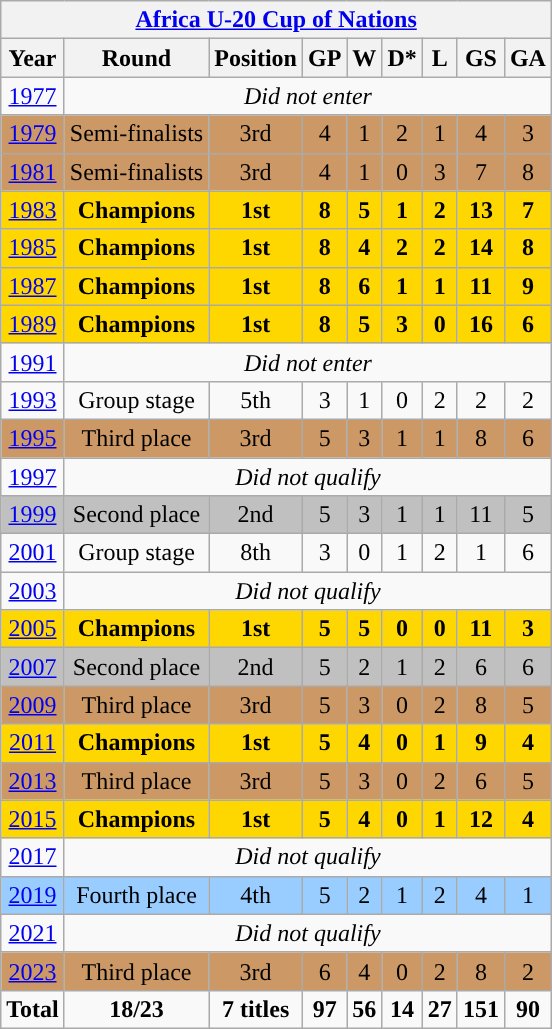<table class="wikitable" style="text-align: center;">
<tr>
<th colspan=9><a href='#'>Africa U-20 Cup of Nations</a></th>
</tr>
<tr>
<th>Year</th>
<th>Round</th>
<th>Position</th>
<th>GP</th>
<th>W</th>
<th>D*</th>
<th>L</th>
<th>GS</th>
<th>GA</th>
</tr>
<tr>
<td><a href='#'>1977</a></td>
<td colspan=8><em>Did not enter</em></td>
</tr>
<tr style="background:#cc9966;">
<td><a href='#'>1979</a></td>
<td>Semi-finalists</td>
<td>3rd</td>
<td>4</td>
<td>1</td>
<td>2</td>
<td>1</td>
<td>4</td>
<td>3</td>
</tr>
<tr style="background:#cc9966;">
<td><a href='#'>1981</a></td>
<td>Semi-finalists</td>
<td>3rd</td>
<td>4</td>
<td>1</td>
<td>0</td>
<td>3</td>
<td>7</td>
<td>8</td>
</tr>
<tr style="background:gold">
<td><a href='#'>1983</a></td>
<td><strong>Champions</strong></td>
<td><strong>1st</strong></td>
<td><strong>8</strong></td>
<td><strong>5</strong></td>
<td><strong>1</strong></td>
<td><strong>2</strong></td>
<td><strong>13</strong></td>
<td><strong>7</strong></td>
</tr>
<tr style="background:gold">
<td><a href='#'>1985</a></td>
<td><strong>Champions</strong></td>
<td><strong>1st</strong></td>
<td><strong>8</strong></td>
<td><strong>4</strong></td>
<td><strong>2</strong></td>
<td><strong>2</strong></td>
<td><strong>14</strong></td>
<td><strong>8</strong></td>
</tr>
<tr style="background:gold">
<td><a href='#'>1987</a></td>
<td><strong>Champions</strong></td>
<td><strong>1st</strong></td>
<td><strong>8</strong></td>
<td><strong>6</strong></td>
<td><strong>1</strong></td>
<td><strong>1</strong></td>
<td><strong>11</strong></td>
<td><strong>9</strong></td>
</tr>
<tr style="background:gold">
<td><a href='#'>1989</a></td>
<td><strong>Champions</strong></td>
<td><strong>1st</strong></td>
<td><strong>8</strong></td>
<td><strong>5</strong></td>
<td><strong>3</strong></td>
<td><strong>0</strong></td>
<td><strong>16</strong></td>
<td><strong>6</strong></td>
</tr>
<tr>
<td> <a href='#'>1991</a></td>
<td colspan=8><em>Did not enter</em></td>
</tr>
<tr>
<td> <a href='#'>1993</a></td>
<td>Group stage</td>
<td>5th</td>
<td>3</td>
<td>1</td>
<td>0</td>
<td>2</td>
<td>2</td>
<td>2</td>
</tr>
<tr style="background:#cc9966;">
<td> <a href='#'>1995</a></td>
<td>Third place</td>
<td>3rd</td>
<td>5</td>
<td>3</td>
<td>1</td>
<td>1</td>
<td>8</td>
<td>6</td>
</tr>
<tr>
<td> <a href='#'>1997</a></td>
<td colspan=8><em>Did not qualify</em></td>
</tr>
<tr style="background:silver">
<td> <a href='#'>1999</a></td>
<td>Second place</td>
<td>2nd</td>
<td>5</td>
<td>3</td>
<td>1</td>
<td>1</td>
<td>11</td>
<td>5</td>
</tr>
<tr>
<td> <a href='#'>2001</a></td>
<td>Group stage</td>
<td>8th</td>
<td>3</td>
<td>0</td>
<td>1</td>
<td>2</td>
<td>1</td>
<td>6</td>
</tr>
<tr>
<td> <a href='#'>2003</a></td>
<td colspan=8><em>Did not qualify</em></td>
</tr>
<tr style="background:gold">
<td> <a href='#'>2005</a></td>
<td><strong>Champions</strong></td>
<td><strong>1st</strong></td>
<td><strong>5</strong></td>
<td><strong>5</strong></td>
<td><strong>0</strong></td>
<td><strong>0</strong></td>
<td><strong>11</strong></td>
<td><strong>3</strong></td>
</tr>
<tr style="background:silver">
<td> <a href='#'>2007</a></td>
<td>Second place</td>
<td>2nd</td>
<td>5</td>
<td>2</td>
<td>1</td>
<td>2</td>
<td>6</td>
<td>6</td>
</tr>
<tr style="background:#cc9966;">
<td> <a href='#'>2009</a></td>
<td>Third place</td>
<td>3rd</td>
<td>5</td>
<td>3</td>
<td>0</td>
<td>2</td>
<td>8</td>
<td>5</td>
</tr>
<tr style="background:gold">
<td> <a href='#'>2011</a></td>
<td><strong>Champions</strong></td>
<td><strong>1st</strong></td>
<td><strong>5</strong></td>
<td><strong>4</strong></td>
<td><strong>0</strong></td>
<td><strong>1</strong></td>
<td><strong>9</strong></td>
<td><strong>4</strong></td>
</tr>
<tr style="background:#cc9966;">
<td> <a href='#'>2013</a></td>
<td>Third place</td>
<td>3rd</td>
<td>5</td>
<td>3</td>
<td>0</td>
<td>2</td>
<td>6</td>
<td>5</td>
</tr>
<tr style="background:gold">
<td> <a href='#'>2015</a></td>
<td><strong>Champions</strong></td>
<td><strong>1st</strong></td>
<td><strong>5</strong></td>
<td><strong>4</strong></td>
<td><strong>0</strong></td>
<td><strong>1</strong></td>
<td><strong>12</strong></td>
<td><strong>4</strong></td>
</tr>
<tr>
<td> <a href='#'>2017</a></td>
<td colspan=8><em>Did not qualify</em></td>
</tr>
<tr bgcolor=#9acdff>
<td> <a href='#'>2019</a></td>
<td>Fourth place</td>
<td>4th</td>
<td>5</td>
<td>2</td>
<td>1</td>
<td>2</td>
<td>4</td>
<td>1</td>
</tr>
<tr>
<td> <a href='#'>2021</a></td>
<td colspan=8><em>Did not qualify</em></td>
</tr>
<tr style="background:#cc9966;">
<td> <a href='#'>2023</a></td>
<td>Third place</td>
<td>3rd</td>
<td>6</td>
<td>4</td>
<td>0</td>
<td>2</td>
<td>8</td>
<td>2</td>
</tr>
<tr>
<td><strong>Total</strong></td>
<td><strong>18/23</strong></td>
<td><strong>7 titles</strong></td>
<td><strong>97</strong></td>
<td><strong>56</strong></td>
<td><strong>14</strong></td>
<td><strong>27</strong></td>
<td><strong>151</strong></td>
<td><strong>90</strong></td>
</tr>
</table>
